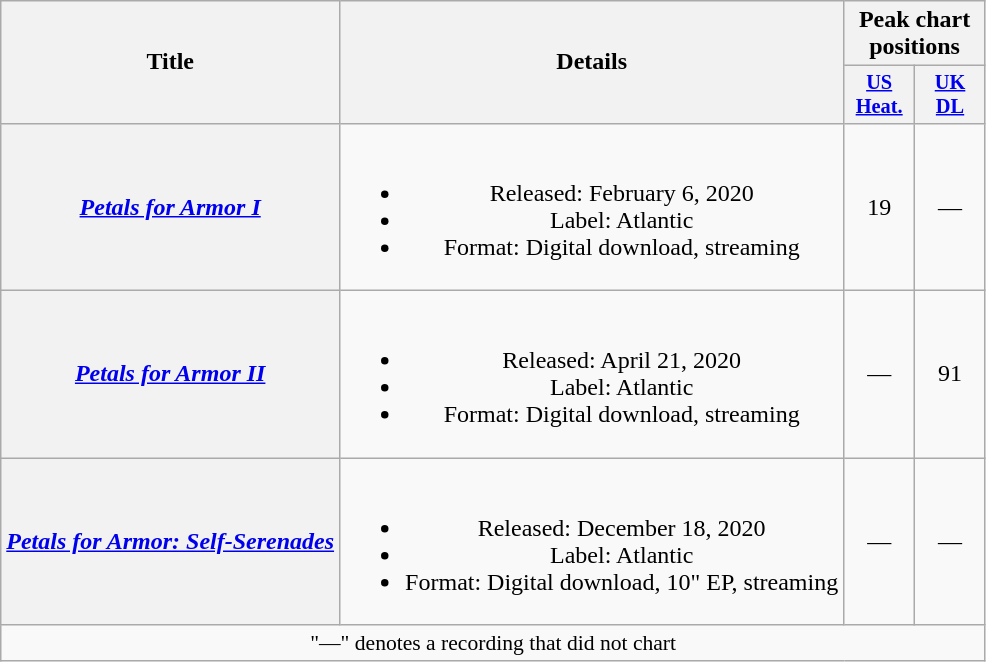<table class="wikitable plainrowheaders" style="text-align: center;">
<tr>
<th scope="col" rowspan="2">Title</th>
<th scope="col" rowspan="2">Details</th>
<th scope="col" colspan="2">Peak chart positions</th>
</tr>
<tr>
<th scope="col" style="width:3em;font-size:85%;"><a href='#'>US<br>Heat.</a><br></th>
<th scope="col" style="width:3em;font-size:85%;"><a href='#'>UK<br>DL</a><br></th>
</tr>
<tr>
<th scope="row"><em><a href='#'>Petals for Armor I</a></em></th>
<td><br><ul><li>Released: February 6, 2020</li><li>Label: Atlantic</li><li>Format: Digital download, streaming</li></ul></td>
<td>19</td>
<td>—</td>
</tr>
<tr>
<th scope="row"><em><a href='#'>Petals for Armor II</a></em></th>
<td><br><ul><li>Released: April 21, 2020</li><li>Label: Atlantic</li><li>Format: Digital download, streaming</li></ul></td>
<td>—</td>
<td>91</td>
</tr>
<tr>
<th scope="row"><em><a href='#'>Petals for Armor: Self-Serenades</a></em></th>
<td><br><ul><li>Released: December 18, 2020</li><li>Label: Atlantic</li><li>Format: Digital download, 10" EP, streaming</li></ul></td>
<td>—</td>
<td>—</td>
</tr>
<tr>
<td colspan="4" style="font-size:90%">"—" denotes a recording that did not chart</td>
</tr>
</table>
